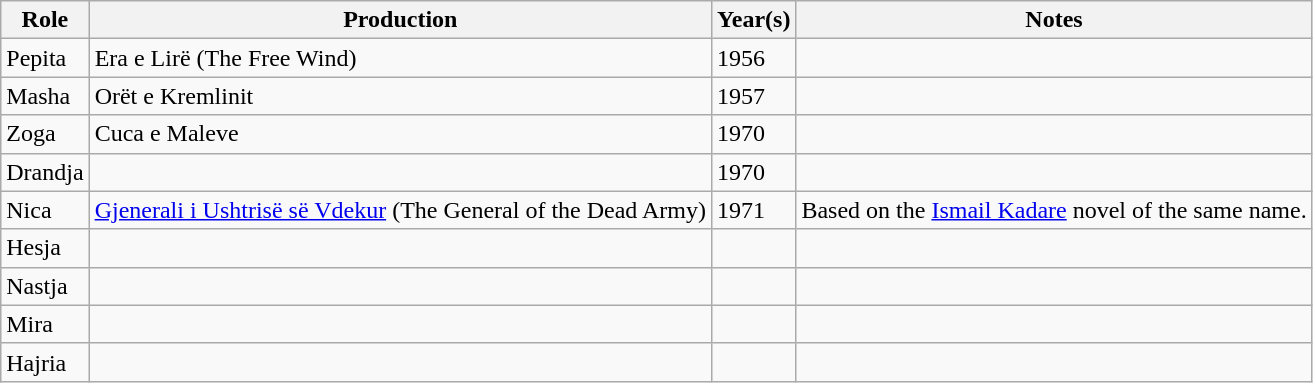<table class="wikitable">
<tr>
<th>Role</th>
<th>Production</th>
<th>Year(s)</th>
<th>Notes</th>
</tr>
<tr>
<td>Pepita</td>
<td>Era e Lirë (The Free Wind)</td>
<td>1956</td>
<td></td>
</tr>
<tr>
<td>Masha</td>
<td>Orët e Kremlinit</td>
<td>1957</td>
<td></td>
</tr>
<tr>
<td>Zoga</td>
<td>Cuca e Maleve</td>
<td>1970</td>
<td></td>
</tr>
<tr>
<td>Drandja</td>
<td></td>
<td>1970</td>
<td></td>
</tr>
<tr>
<td>Nica</td>
<td><a href='#'>Gjenerali i Ushtrisë së Vdekur</a> (The General of the Dead Army)</td>
<td>1971</td>
<td>Based on the <a href='#'>Ismail Kadare</a> novel of the same name.</td>
</tr>
<tr>
<td>Hesja</td>
<td></td>
<td></td>
<td></td>
</tr>
<tr>
<td>Nastja</td>
<td></td>
<td></td>
<td></td>
</tr>
<tr>
<td>Mira</td>
<td></td>
<td></td>
<td></td>
</tr>
<tr>
<td>Hajria</td>
<td></td>
<td></td>
<td></td>
</tr>
</table>
